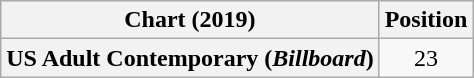<table class="wikitable plainrowheaders" style="text-align:center">
<tr>
<th scope="col">Chart (2019)</th>
<th scope="col">Position</th>
</tr>
<tr>
<th scope="row">US Adult Contemporary (<em>Billboard</em>)</th>
<td>23</td>
</tr>
</table>
